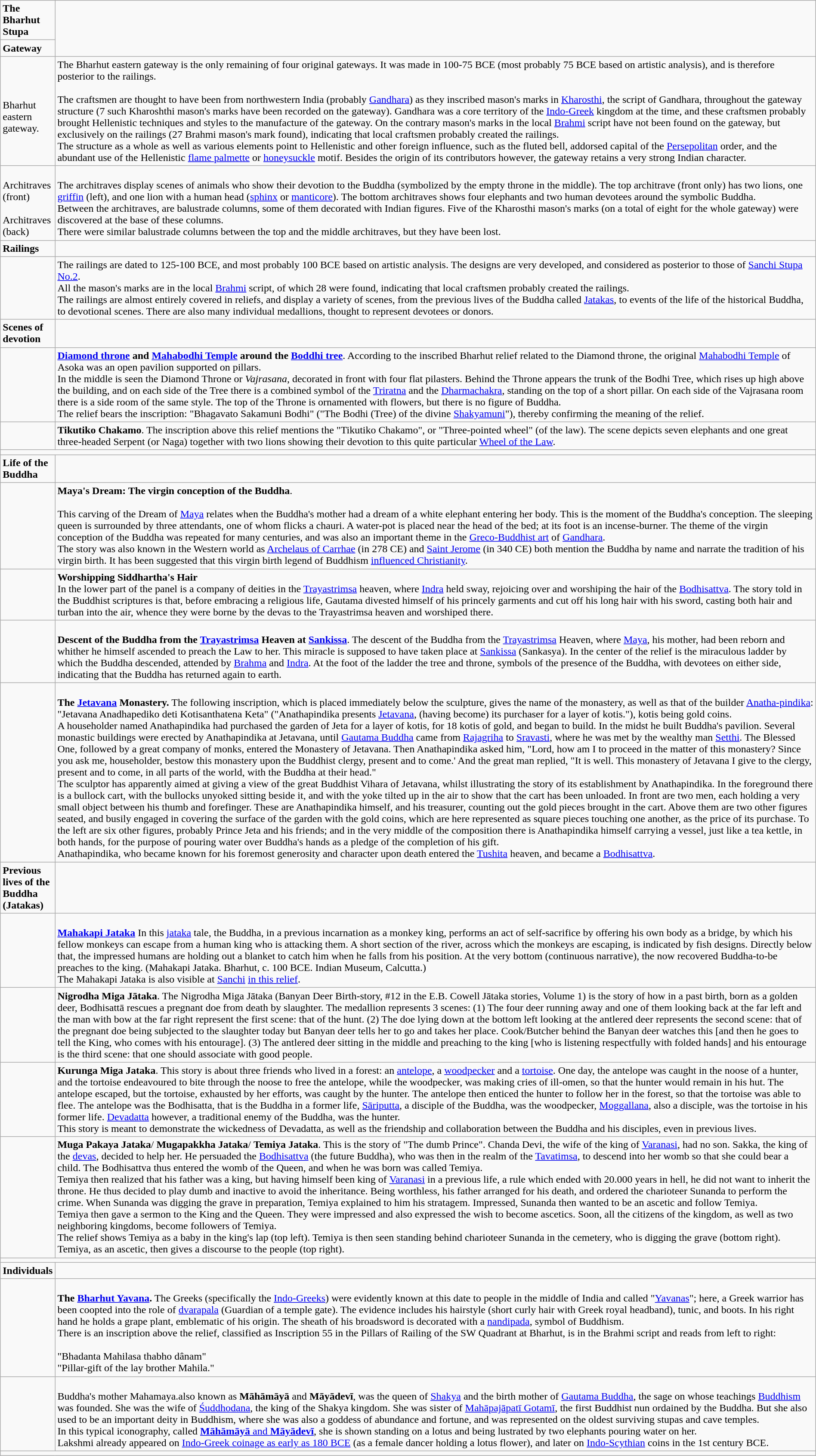<table class="wikitable" style="margin:0 auto;"  align="center"  colspan="2" cellpadding="3" style="font-size: 80%; width: 100%;">
<tr>
<td state = ><strong>The Bharhut Stupa</strong></td>
</tr>
<tr>
<td state = ><strong>Gateway</strong></td>
</tr>
<tr>
<td><br>Bharhut eastern gateway.</td>
<td>The Bharhut eastern gateway is the only remaining of four original gateways. It was made in 100-75 BCE (most probably 75 BCE based on artistic analysis), and is therefore posterior to the railings.<br><br> 
The craftsmen are thought to have been from northwestern India (probably <a href='#'>Gandhara</a>) as they inscribed mason's marks in <a href='#'>Kharosthi</a>, the script of Gandhara, throughout the gateway structure (7 such Kharoshthi mason's marks have been recorded on the gateway). Gandhara was a core territory of the <a href='#'>Indo-Greek</a> kingdom at the time, and these craftsmen probably brought Hellenistic techniques and styles to the manufacture of the gateway. On the contrary mason's marks in the local <a href='#'>Brahmi</a> script have not been found on the gateway, but exclusively on the railings (27 Brahmi mason's mark found), indicating that local craftsmen probably created the railings.<br>The structure as a whole as well as various elements point to Hellenistic and other foreign influence, such as the fluted bell, addorsed capital of the <a href='#'>Persepolitan</a> order, and the abundant use of the Hellenistic <a href='#'>flame palmette</a> or <a href='#'>honeysuckle</a> motif. Besides the origin of its contributors however, the gateway retains a very strong Indian character.</td>
</tr>
<tr>
<td><br>Architraves (front)<br><br>Architraves (back)</td>
<td><br>The architraves display scenes of animals who show their devotion to the Buddha (symbolized by the empty throne in the middle). The top architrave (front only) has two lions, one <a href='#'>griffin</a> (left), and one lion with a human head (<a href='#'>sphinx</a> or <a href='#'>manticore</a>). The bottom architraves shows four elephants and two human devotees around the symbolic Buddha.<br>
Between the architraves, are balustrade columns, some of them decorated with Indian figures. Five of the Kharosthi mason's marks (on a total of eight for the whole gateway) were discovered at the base of these columns.<br>
There were similar balustrade columns between the top and the middle architraves, but they have been lost.</td>
</tr>
<tr>
<td state = ><strong>Railings</strong></td>
</tr>
<tr>
<td></td>
<td>The railings are dated to 125-100 BCE, and most probably 100 BCE based on artistic analysis. The designs are very developed, and considered as posterior to those of <a href='#'>Sanchi Stupa No.2</a>.<br>All the mason's marks are in the local <a href='#'>Brahmi</a> script, of which 28 were found, indicating that local craftsmen probably created the railings.<br>The railings are almost entirely covered in reliefs, and display a variety of scenes, from the previous lives of the Buddha called <a href='#'>Jatakas</a>, to events of the life of the historical Buddha, to devotional scenes. There are also many individual medallions, thought to represent devotees or donors.</td>
</tr>
<tr>
<td state = ><strong>Scenes of devotion</strong></td>
</tr>
<tr>
<td align="center" style="font-size: 100%; width: 1%;"></td>
<td><strong><a href='#'>Diamond throne</a> and <a href='#'>Mahabodhi Temple</a> around the <a href='#'>Boddhi tree</a></strong>. According to the inscribed Bharhut relief related to the Diamond throne, the original <a href='#'>Mahabodhi Temple</a> of Asoka was an open pavilion supported on pillars.<br>
In the middle is seen the Diamond Throne or <em>Vajrasana</em>, decorated in front with four flat pilasters. Behind the Throne appears the trunk of the Bodhi Tree, which rises up high above the building, and on each side of the Tree there is a combined symbol of the <a href='#'>Triratna</a> and the <a href='#'>Dharmachakra</a>, standing on the top of a short pillar. On each side of the Vajrasana room there is a side room of the same style. The top of the Throne is ornamented with flowers, but there is no figure of Buddha.<br>The relief bears the inscription: "Bhagavato Sakamuni Bodhi" ("The Bodhi (Tree) of the divine <a href='#'>Shakyamuni</a>"), thereby confirming the meaning of the relief.</td>
</tr>
<tr>
<td></td>
<td><strong>Tikutiko Chakamo</strong>. The inscription above this relief mentions the "Tikutiko Chakamo", or "Three-pointed wheel" (of the law). The scene depicts seven elephants and one great three-headed Serpent (or Naga) together with two lions showing their devotion to this quite particular <a href='#'>Wheel of the Law</a>.</td>
</tr>
<tr>
<td colspan=2></td>
</tr>
<tr>
<td state = ><strong>Life of the Buddha</strong></td>
</tr>
<tr>
<td></td>
<td><strong>Maya's Dream: The virgin conception of the Buddha</strong>.<br><br>This carving of the Dream of <a href='#'>Maya</a> relates when the Buddha's mother had a dream of a white elephant entering her body. This is the moment of the Buddha's conception. The sleeping queen is surrounded by three attendants, one of whom flicks a chauri. A water-pot is placed near the head of the bed; at its foot is an incense-burner. The theme of the virgin conception of the Buddha was repeated for many centuries, and was also an important theme in the <a href='#'>Greco-Buddhist art</a> of <a href='#'>Gandhara</a>.<br>
The story was also known in the Western world as <a href='#'>Archelaus of Carrhae</a> (in 278 CE) and <a href='#'>Saint Jerome</a> (in 340 CE) both mention the Buddha by name and narrate the tradition of his virgin birth. It has been suggested that this virgin birth legend of Buddhism <a href='#'>influenced Christianity</a>.
</td>
</tr>
<tr>
<td></td>
<td><strong>Worshipping Siddhartha's Hair</strong><br>
In the lower part of the panel is a company of deities in the <a href='#'>Trayastrimsa</a> heaven, where <a href='#'>Indra</a> held sway, rejoicing over and worshiping the hair of the <a href='#'>Bodhisattva</a>. The story told in the Buddhist scriptures is that, before embracing a religious life, Gautama divested himself of his princely garments and cut off his long hair with his sword, casting both hair and turban into the air, whence they were borne by the devas to the Trayastrimsa heaven and worshiped there.</td>
</tr>
<tr>
<td></td>
<td><br>
<strong>Descent of the Buddha from the <a href='#'>Trayastrimsa</a> Heaven at <a href='#'>Sankissa</a></strong>. 
The descent of the Buddha from the <a href='#'>Trayastrimsa</a> Heaven, where <a href='#'>Maya</a>, his mother, had been reborn and whither he himself ascended to preach the Law to her. This miracle is supposed to have taken place at <a href='#'>Sankissa</a> (Sankasya). In the center of the relief is the miraculous ladder by which the Buddha descended, attended by <a href='#'>Brahma</a> and <a href='#'>Indra</a>. At the foot of the ladder the tree and throne, symbols of the presence of the Buddha, with devotees on either side, indicating that the Buddha has returned again to earth.</td>
</tr>
<tr>
<td></td>
<td><br>
<strong>The <a href='#'>Jetavana</a> Monastery.</strong> The following inscription, which is placed immediately below the sculpture, gives the name of the monastery, as well as that of the builder <a href='#'>Anatha-pindika</a>: "Jetavana Anadhapediko deti Kotisanthatena Keta" ("Anathapindika presents <a href='#'>Jetavana</a>, (having become) its purchaser for a layer of kotis."), kotis being gold coins.<br>A householder named Anathapindika had purchased the garden of Jeta for a layer of kotis, for 18 kotis of gold, and began to build. In the midst he built Buddha's pavilion. Several monastic buildings were erected by Anathapindika at Jetavana, until <a href='#'>Gautama Buddha</a> came from <a href='#'>Rajagriha</a> to <a href='#'>Sravasti</a>, where he was met by the wealthy man <a href='#'>Setthi</a>. The Blessed One, followed by a great company of monks, entered the Monastery of Jetavana. Then Anathapindika asked him, "Lord, how am I to proceed in the matter of this monastery? Since you ask me, householder, bestow this monastery upon the Buddhist clergy, present and to come.' And the great man replied, "It is well. This monastery of Jetavana I give to the clergy, present and to come, in all parts of the world, with the Buddha at their head."<br>The sculptor has apparently aimed at giving a view of the great Buddhist Vihara of Jetavana, whilst illustrating the story of its establishment by Anathapindika. In the foreground there is a bullock cart, with the bullocks unyoked sitting beside it, and with the yoke tilted up in the air to show that the cart has been unloaded. In front are two men, each holding a very small object between his thumb and forefinger. These are Anathapindika himself, and his treasurer, counting out the gold pieces brought in the cart. Above them are two other figures seated, and busily engaged in covering the surface of the garden with the gold coins, which are here represented as square pieces touching one another, as the price of its purchase. To the left are six other figures, probably Prince Jeta and his friends; and in the very middle of the composition there is Anathapindika himself carrying a vessel, just like a tea kettle, in both hands, for the purpose of pouring water over Buddha's hands as a pledge of the completion of his gift.<br>Anathapindika, who became known for  his foremost generosity and character upon death entered the <a href='#'>Tushita</a> heaven, and became a <a href='#'>Bodhisattva</a>.</td>
</tr>
<tr>
<td state = ><strong>Previous lives of the Buddha (Jatakas)</strong></td>
</tr>
<tr>
<td></td>
<td><br><strong><a href='#'>Mahakapi Jataka</a></strong> In this <a href='#'>jataka</a> tale, the Buddha, in a previous incarnation as a monkey king, performs an act of self-sacrifice by offering his own body as a bridge, by which his fellow monkeys can escape from a human king who is attacking them. A short section of the river, across which the monkeys are escaping, is indicated by fish designs. Directly below that, the impressed humans are holding out a blanket to catch him when he falls from his position. At the very bottom (continuous narrative), the now recovered Buddha-to-be preaches to the king. (Mahakapi Jataka. Bharhut, c. 100 BCE. Indian Museum, Calcutta.)<br>
The Mahakapi Jataka is also visible at <a href='#'>Sanchi</a> <a href='#'>in this relief</a>.</td>
</tr>
<tr>
<td></td>
<td><strong>Nigrodha Miga Jātaka</strong>. The Nigrodha Miga Jātaka (Banyan Deer Birth-story, #12 in the E.B. Cowell Jātaka stories, Volume 1) is the story of how in a past birth, born as a golden deer, Bodhisattā rescues a pregnant doe from death by slaughter. The medallion represents 3 scenes: (1) The four deer running away and one of them looking back at the far left and the man with bow at the far right represent the first scene: that of the hunt.  (2) The doe lying down at the bottom left looking at the antlered deer represents the second scene: that of the pregnant doe being subjected to the slaughter today but Banyan deer tells her to go and takes her place.  Cook/Butcher behind the Banyan deer watches this [and then he goes to tell the King, who comes with his entourage].  (3) The antlered deer sitting in the middle and preaching to the king [who is listening respectfully with folded hands] and his entourage is the third scene: that one should associate with good people.</td>
</tr>
<tr>
<td></td>
<td><strong>Kurunga Miga Jataka</strong>. This story is about three friends who lived in a forest: an <a href='#'>antelope</a>, a <a href='#'>woodpecker</a> and a <a href='#'>tortoise</a>. One day, the antelope was caught in the noose of a hunter, and the tortoise endeavoured to bite through the noose to free the antelope, while the woodpecker, was making cries of ill-omen, so that the hunter would remain in his hut. The antelope escaped, but the tortoise, exhausted by her efforts, was caught by the hunter. The antelope then enticed the hunter to follow her in the forest, so that the tortoise was able to flee. The antelope was the Bodhisatta, that is the Buddha in a former life, <a href='#'>Sāriputta</a>, a disciple of the Buddha, was the woodpecker, <a href='#'>Moggallana</a>, also a disciple, was the tortoise in his former life.  <a href='#'>Devadatta</a> however, a traditional enemy of the Buddha, was the hunter.<br>This story is meant to demonstrate the wickedness of Devadatta, as well as the friendship and collaboration between the Buddha and his disciples, even in previous lives.</td>
</tr>
<tr>
<td></td>
<td><strong>Muga Pakaya Jataka</strong>/ <strong>Mugapakkha Jataka</strong>/ <strong>Temiya Jataka</strong>. This is the story of "The dumb Prince". Chanda Devi, the wife of the king of <a href='#'>Varanasi</a>, had no son. Sakka, the king of the <a href='#'>devas</a>, decided to help her. He persuaded the <a href='#'>Bodhisattva</a> (the future Buddha), who was then in the realm of the <a href='#'>Tavatimsa</a>, to descend into her womb so that she could bear a child. The Bodhisattva thus entered the womb of the Queen, and when he was born was called Temiya.<br>Temiya then realized that his father was a king, but having himself been king of <a href='#'>Varanasi</a> in a previous life, a rule which ended with 20.000 years in hell, he did not want to inherit the throne. He thus decided to play dumb and inactive to avoid the inheritance. Being worthless, his father arranged for his death, and ordered the charioteer Sunanda to perform the crime. When Sunanda was digging the grave in preparation, Temiya explained to him his stratagem. Impressed, Sunanda then wanted to be an ascetic and follow Temiya.<br>Temiya then gave a sermon to the King and the Queen. They were impressed and also expressed the wish to become ascetics. Soon, all the citizens of the kingdom, as well as two neighboring kingdoms, become followers of Temiya.<br>The relief shows Temiya as a baby in the king's lap (top left). Temiya is then seen standing behind charioteer Sunanda in the cemetery, who is digging the grave (bottom right). Temiya, as an ascetic, then gives a discourse to the people (top right).</td>
</tr>
<tr>
<td align=center colspan=2></td>
</tr>
<tr>
<td state = ><strong>Individuals</strong></td>
</tr>
<tr>
<td align="center"></td>
<td><br><strong>The <a href='#'>Bharhut Yavana</a>.</strong> The Greeks (specifically the <a href='#'>Indo-Greeks</a>) were evidently known at this date to people in the middle of India and called "<a href='#'>Yavanas</a>"; here, a Greek warrior has been coopted into the role of <a href='#'>dvarapala</a> (Guardian of a temple gate). The evidence includes his hairstyle (short curly hair with Greek royal headband), tunic, and boots. In his right hand he holds a grape plant, emblematic of his origin. The sheath of his broadsword is decorated with a <a href='#'>nandipada</a>, symbol of Buddhism.<br>There is an inscription above the relief, classified as Inscription 55 in the Pillars of Railing of the SW Quadrant at Bharhut, is in the Brahmi script and reads from left to right:<br><br>"Bhadanta Mahilasa thabho dânam"<br> 
"Pillar-gift of the lay brother Mahila."</td>
</tr>
<tr>
<td></td>
<td><br>Buddha's mother Mahamaya.also known as <strong>Māhāmāyā</strong> and <strong>Māyādevī</strong>, was the queen of <a href='#'>Shakya</a> and the birth mother of <a href='#'>Gautama Buddha</a>, the sage on whose teachings <a href='#'>Buddhism</a> was founded. She was the wife of <a href='#'>Śuddhodana</a>, the king of the Shakya kingdom. She was sister of <a href='#'>Mahāpajāpatī Gotamī</a>, the first Buddhist nun ordained by the Buddha. But she also used to be an important deity in Buddhism, where she was also a goddess of abundance and fortune, and was represented on the oldest surviving stupas and cave temples.<br>
In this typical iconography, called  <a href='#'><strong>Māhāmāyā</strong> and <strong>Māyādevī</strong></a>,  she is shown standing on a lotus and being lustrated by two elephants pouring water on her.<br>
Lakshmi already appeared on <a href='#'>Indo-Greek coinage as early as 180 BCE</a> (as a female dancer holding a lotus flower), and later on <a href='#'>Indo-Scythian</a> coins in the 1st century BCE.</td>
</tr>
<tr>
<td align=center colspan=2></td>
</tr>
</table>
